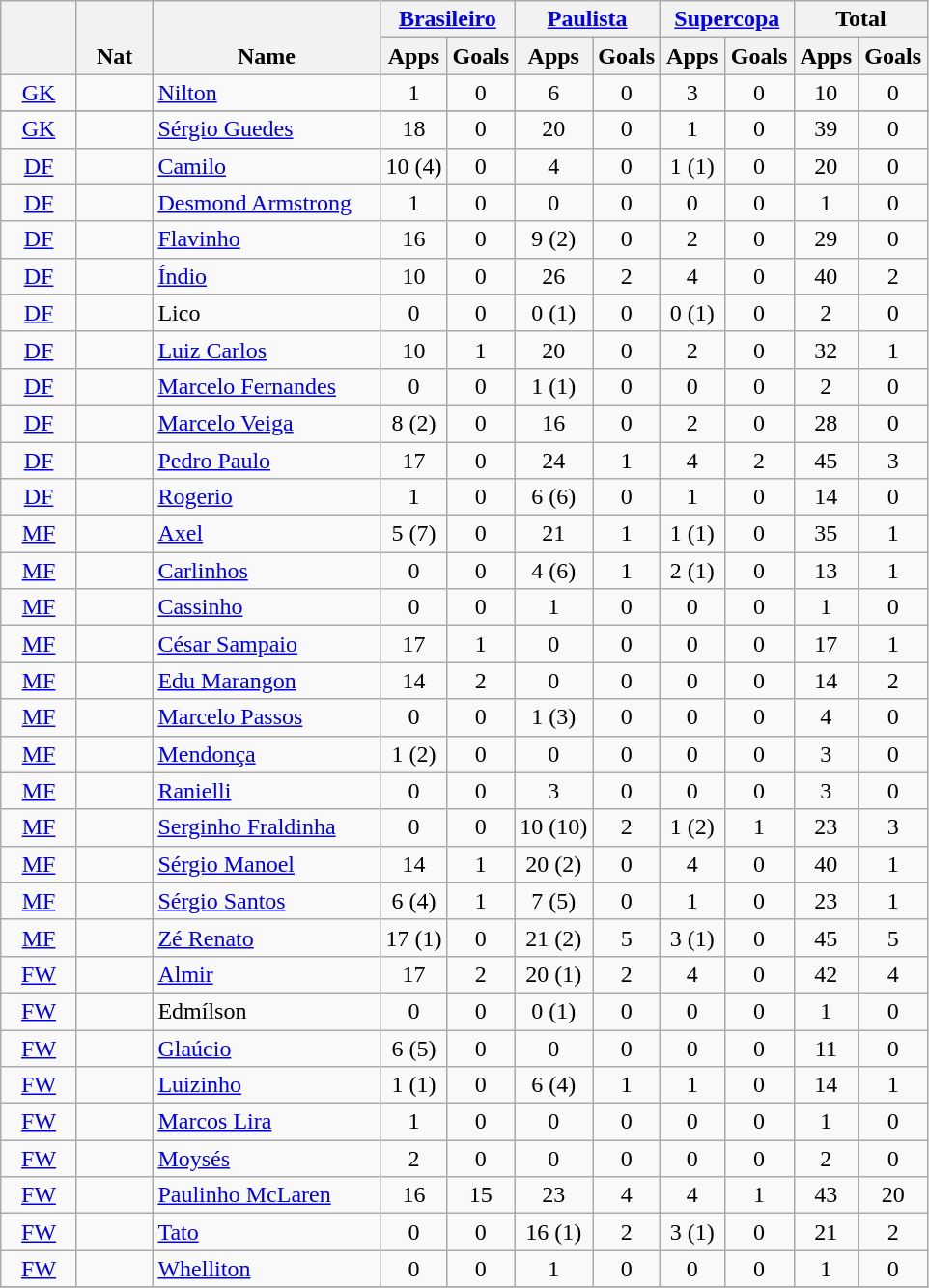<table class="wikitable sortable" style="text-align:center;">
<tr>
<th rowspan="2" width="45" valign="bottom"></th>
<th rowspan="2" width="45" valign="bottom">Nat</th>
<th rowspan="2" width="150" valign="bottom">Name</th>
<th colspan="2" width="85"><a href='#'>Brasileiro</a></th>
<th colspan="2" width="85"><a href='#'>Paulista</a></th>
<th colspan="2" width="85"><a href='#'>Supercopa</a></th>
<th colspan="2" width="85">Total</th>
</tr>
<tr>
<th>Apps</th>
<th>Goals</th>
<th>Apps</th>
<th>Goals</th>
<th>Apps</th>
<th>Goals</th>
<th>Apps</th>
<th>Goals</th>
</tr>
<tr>
<td><a href='#'>GK</a></td>
<td></td>
<td align=left><a href='#'>Nilton</a></td>
<td>1</td>
<td>0</td>
<td>6</td>
<td>0</td>
<td>3</td>
<td>0</td>
<td>10</td>
<td>0</td>
</tr>
<tr>
</tr>
<tr>
<td><a href='#'>GK</a></td>
<td></td>
<td align=left><a href='#'>Sérgio Guedes</a></td>
<td>18</td>
<td>0</td>
<td>20</td>
<td>0</td>
<td>1</td>
<td>0</td>
<td>39</td>
<td>0</td>
</tr>
<tr>
<td><a href='#'>DF</a></td>
<td></td>
<td align=left><a href='#'>Camilo</a></td>
<td>10 (4)</td>
<td>0</td>
<td>4</td>
<td>0</td>
<td>1 (1)</td>
<td>0</td>
<td>20</td>
<td>0</td>
</tr>
<tr>
<td><a href='#'>DF</a></td>
<td></td>
<td align=left><a href='#'>Desmond Armstrong</a></td>
<td>1</td>
<td>0</td>
<td>0</td>
<td>0</td>
<td>0</td>
<td>0</td>
<td>1</td>
<td>0</td>
</tr>
<tr>
<td><a href='#'>DF</a></td>
<td></td>
<td align=left><a href='#'>Flavinho</a></td>
<td>16</td>
<td>0</td>
<td>9 (2)</td>
<td>0</td>
<td>2</td>
<td>0</td>
<td>29</td>
<td>0</td>
</tr>
<tr>
<td><a href='#'>DF</a></td>
<td></td>
<td align=left><a href='#'>Índio</a></td>
<td>10</td>
<td>0</td>
<td>26</td>
<td>2</td>
<td>4</td>
<td>0</td>
<td>40</td>
<td>2</td>
</tr>
<tr>
<td><a href='#'>DF</a></td>
<td></td>
<td align=left>Lico</td>
<td>0</td>
<td>0</td>
<td>0 (1)</td>
<td>0</td>
<td>0 (1)</td>
<td>0</td>
<td>2</td>
<td>0</td>
</tr>
<tr>
<td><a href='#'>DF</a></td>
<td></td>
<td align=left><a href='#'>Luiz Carlos</a></td>
<td>10</td>
<td>1</td>
<td>20</td>
<td>0</td>
<td>2</td>
<td>0</td>
<td>32</td>
<td>1</td>
</tr>
<tr>
<td><a href='#'>DF</a></td>
<td></td>
<td align=left><a href='#'>Marcelo Fernandes</a></td>
<td>0</td>
<td>0</td>
<td>1 (1)</td>
<td>0</td>
<td>0</td>
<td>0</td>
<td>2</td>
<td>0</td>
</tr>
<tr>
<td><a href='#'>DF</a></td>
<td></td>
<td align=left><a href='#'>Marcelo Veiga</a></td>
<td>8 (2)</td>
<td>0</td>
<td>16</td>
<td>0</td>
<td>2</td>
<td>0</td>
<td>28</td>
<td>0</td>
</tr>
<tr>
<td><a href='#'>DF</a></td>
<td></td>
<td align=left><a href='#'>Pedro Paulo</a></td>
<td>17</td>
<td>0</td>
<td>24</td>
<td>1</td>
<td>4</td>
<td>2</td>
<td>45</td>
<td>3</td>
</tr>
<tr>
<td><a href='#'>DF</a></td>
<td></td>
<td align=left><a href='#'>Rogerio</a></td>
<td>1</td>
<td>0</td>
<td>6 (6)</td>
<td>0</td>
<td>1</td>
<td>0</td>
<td>14</td>
<td>0</td>
</tr>
<tr>
<td><a href='#'>MF</a></td>
<td></td>
<td align=left><a href='#'>Axel</a></td>
<td>5 (7)</td>
<td>0</td>
<td>21</td>
<td>1</td>
<td>1 (1)</td>
<td>0</td>
<td>35</td>
<td>1</td>
</tr>
<tr>
<td><a href='#'>MF</a></td>
<td></td>
<td align=left><a href='#'>Carlinhos</a></td>
<td>0</td>
<td>0</td>
<td>4 (6)</td>
<td>1</td>
<td>2 (1)</td>
<td>0</td>
<td>13</td>
<td>1</td>
</tr>
<tr>
<td><a href='#'>MF</a></td>
<td></td>
<td align=left><a href='#'>Cassinho</a></td>
<td>0</td>
<td>0</td>
<td>1</td>
<td>0</td>
<td>0</td>
<td>0</td>
<td>1</td>
<td>0</td>
</tr>
<tr>
<td><a href='#'>MF</a></td>
<td></td>
<td align=left><a href='#'>César Sampaio</a></td>
<td>17</td>
<td>1</td>
<td>0</td>
<td>0</td>
<td>0</td>
<td>0</td>
<td>17</td>
<td>1</td>
</tr>
<tr>
<td><a href='#'>MF</a></td>
<td></td>
<td align=left><a href='#'>Edu Marangon</a></td>
<td>14</td>
<td>2</td>
<td>0</td>
<td>0</td>
<td>0</td>
<td>0</td>
<td>14</td>
<td>2</td>
</tr>
<tr>
<td><a href='#'>MF</a></td>
<td></td>
<td align=left><a href='#'>Marcelo Passos</a></td>
<td>0</td>
<td>0</td>
<td>1 (3)</td>
<td>0</td>
<td>0</td>
<td>0</td>
<td>4</td>
<td>0</td>
</tr>
<tr>
<td><a href='#'>MF</a></td>
<td></td>
<td align=left><a href='#'>Mendonça</a></td>
<td>1 (2)</td>
<td>0</td>
<td>0</td>
<td>0</td>
<td>0</td>
<td>0</td>
<td>3</td>
<td>0</td>
</tr>
<tr>
<td><a href='#'>MF</a></td>
<td></td>
<td align=left><a href='#'>Ranielli</a></td>
<td>0</td>
<td>0</td>
<td>3</td>
<td>0</td>
<td>0</td>
<td>0</td>
<td>3</td>
<td>0</td>
</tr>
<tr>
<td><a href='#'>MF</a></td>
<td></td>
<td align=left><a href='#'>Serginho Fraldinha</a></td>
<td>0</td>
<td>0</td>
<td>10 (10)</td>
<td>2</td>
<td>1 (2)</td>
<td>1</td>
<td>23</td>
<td>3</td>
</tr>
<tr>
<td><a href='#'>MF</a></td>
<td></td>
<td align=left><a href='#'>Sérgio Manoel</a></td>
<td>14</td>
<td>1</td>
<td>20 (2)</td>
<td>0</td>
<td>4</td>
<td>0</td>
<td>40</td>
<td>1</td>
</tr>
<tr>
<td><a href='#'>MF</a></td>
<td></td>
<td align=left><a href='#'>Sérgio Santos</a></td>
<td>6 (4)</td>
<td>1</td>
<td>7 (5)</td>
<td>0</td>
<td>1</td>
<td>0</td>
<td>23</td>
<td>1</td>
</tr>
<tr>
<td><a href='#'>MF</a></td>
<td></td>
<td align=left><a href='#'>Zé Renato</a></td>
<td>17 (1)</td>
<td>0</td>
<td>21 (2)</td>
<td>5</td>
<td>3 (1)</td>
<td>0</td>
<td>45</td>
<td>5</td>
</tr>
<tr>
<td><a href='#'>FW</a></td>
<td></td>
<td align=left><a href='#'>Almir</a></td>
<td>17</td>
<td>2</td>
<td>20 (1)</td>
<td>2</td>
<td>4</td>
<td>0</td>
<td>42</td>
<td>4</td>
</tr>
<tr>
<td><a href='#'>FW</a></td>
<td></td>
<td align=left>Edmílson</td>
<td>0</td>
<td>0</td>
<td>0 (1)</td>
<td>0</td>
<td>0</td>
<td>0</td>
<td>1</td>
<td>0</td>
</tr>
<tr>
<td><a href='#'>FW</a></td>
<td></td>
<td align=left><a href='#'>Glaúcio</a></td>
<td>6 (5)</td>
<td>0</td>
<td>0</td>
<td>0</td>
<td>0</td>
<td>0</td>
<td>11</td>
<td>0</td>
</tr>
<tr>
<td><a href='#'>FW</a></td>
<td></td>
<td align=left><a href='#'>Luizinho</a></td>
<td>1 (1)</td>
<td>0</td>
<td>6 (4)</td>
<td>1</td>
<td>1</td>
<td>0</td>
<td>14</td>
<td>1</td>
</tr>
<tr>
<td><a href='#'>FW</a></td>
<td></td>
<td align=left><a href='#'>Marcos Lira</a></td>
<td>1</td>
<td>0</td>
<td>0</td>
<td>0</td>
<td>0</td>
<td>0</td>
<td>1</td>
<td>0</td>
</tr>
<tr>
<td><a href='#'>FW</a></td>
<td></td>
<td align=left><a href='#'>Moysés</a></td>
<td>2</td>
<td>0</td>
<td>0</td>
<td>0</td>
<td>0</td>
<td>0</td>
<td>2</td>
<td>0</td>
</tr>
<tr>
<td><a href='#'>FW</a></td>
<td></td>
<td align=left><a href='#'>Paulinho McLaren</a></td>
<td>16</td>
<td>15</td>
<td>23</td>
<td>4</td>
<td>4</td>
<td>1</td>
<td>43</td>
<td>20</td>
</tr>
<tr>
<td><a href='#'>FW</a></td>
<td></td>
<td align=left><a href='#'>Tato</a></td>
<td>0</td>
<td>0</td>
<td>16 (1)</td>
<td>2</td>
<td>3 (1)</td>
<td>0</td>
<td>21</td>
<td>2</td>
</tr>
<tr>
<td><a href='#'>FW</a></td>
<td></td>
<td align=left><a href='#'>Whelliton</a></td>
<td>0</td>
<td>0</td>
<td>1</td>
<td>0</td>
<td>0</td>
<td>0</td>
<td>1</td>
<td>0</td>
</tr>
<tr>
</tr>
</table>
